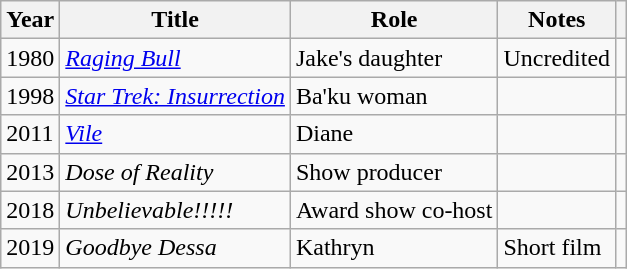<table class="wikitable">
<tr>
<th>Year</th>
<th>Title</th>
<th>Role</th>
<th>Notes</th>
<th></th>
</tr>
<tr>
<td>1980</td>
<td><em><a href='#'>Raging Bull</a></em></td>
<td>Jake's daughter</td>
<td>Uncredited</td>
<td></td>
</tr>
<tr>
<td>1998</td>
<td><em><a href='#'>Star Trek: Insurrection</a></em></td>
<td>Ba'ku woman</td>
<td></td>
<td></td>
</tr>
<tr>
<td>2011</td>
<td><em><a href='#'>Vile</a></em></td>
<td>Diane</td>
<td></td>
<td></td>
</tr>
<tr>
<td>2013</td>
<td><em>Dose of Reality</em></td>
<td>Show producer</td>
<td></td>
<td></td>
</tr>
<tr>
<td>2018</td>
<td><em>Unbelievable!!!!!</em></td>
<td>Award show co-host</td>
<td></td>
<td></td>
</tr>
<tr>
<td>2019</td>
<td><em>Goodbye Dessa</em></td>
<td>Kathryn</td>
<td>Short film</td>
<td></td>
</tr>
</table>
